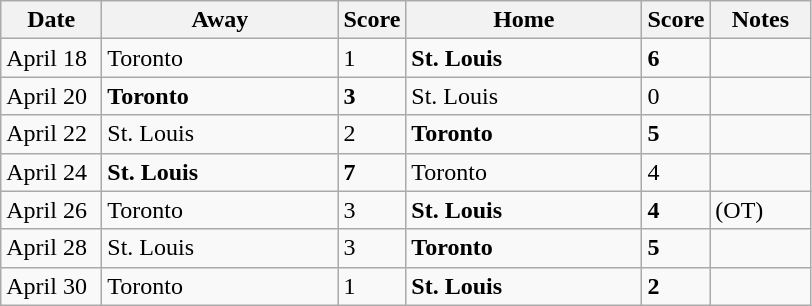<table class="wikitable">
<tr>
<th bgcolor="#DDDDFF" width="60">Date</th>
<th bgcolor="#DDDDFF" width="150">Away</th>
<th bgcolor="#DDDDFF" width="5">Score</th>
<th bgcolor="#DDDDFF" width="150">Home</th>
<th bgcolor="#DDDDFF" width="5">Score</th>
<th bgcolor="#DDDDFF" width="60">Notes</th>
</tr>
<tr>
<td>April 18</td>
<td>Toronto</td>
<td>1</td>
<td><strong>St. Louis </strong></td>
<td><strong>6</strong></td>
<td></td>
</tr>
<tr>
<td>April 20</td>
<td><strong>Toronto </strong></td>
<td><strong>3</strong></td>
<td>St. Louis</td>
<td>0</td>
<td></td>
</tr>
<tr>
<td>April 22</td>
<td>St. Louis</td>
<td>2</td>
<td><strong>Toronto </strong></td>
<td><strong>5</strong></td>
<td></td>
</tr>
<tr>
<td>April 24</td>
<td><strong>St. Louis </strong></td>
<td><strong>7</strong></td>
<td>Toronto</td>
<td>4</td>
<td></td>
</tr>
<tr>
<td>April 26</td>
<td>Toronto</td>
<td>3</td>
<td><strong>St. Louis </strong></td>
<td><strong>4</strong></td>
<td>(OT)</td>
</tr>
<tr>
<td>April 28</td>
<td>St. Louis</td>
<td>3</td>
<td><strong>Toronto </strong></td>
<td><strong>5</strong></td>
<td></td>
</tr>
<tr>
<td>April 30</td>
<td>Toronto</td>
<td>1</td>
<td><strong>St. Louis </strong></td>
<td><strong>2</strong></td>
<td></td>
</tr>
</table>
